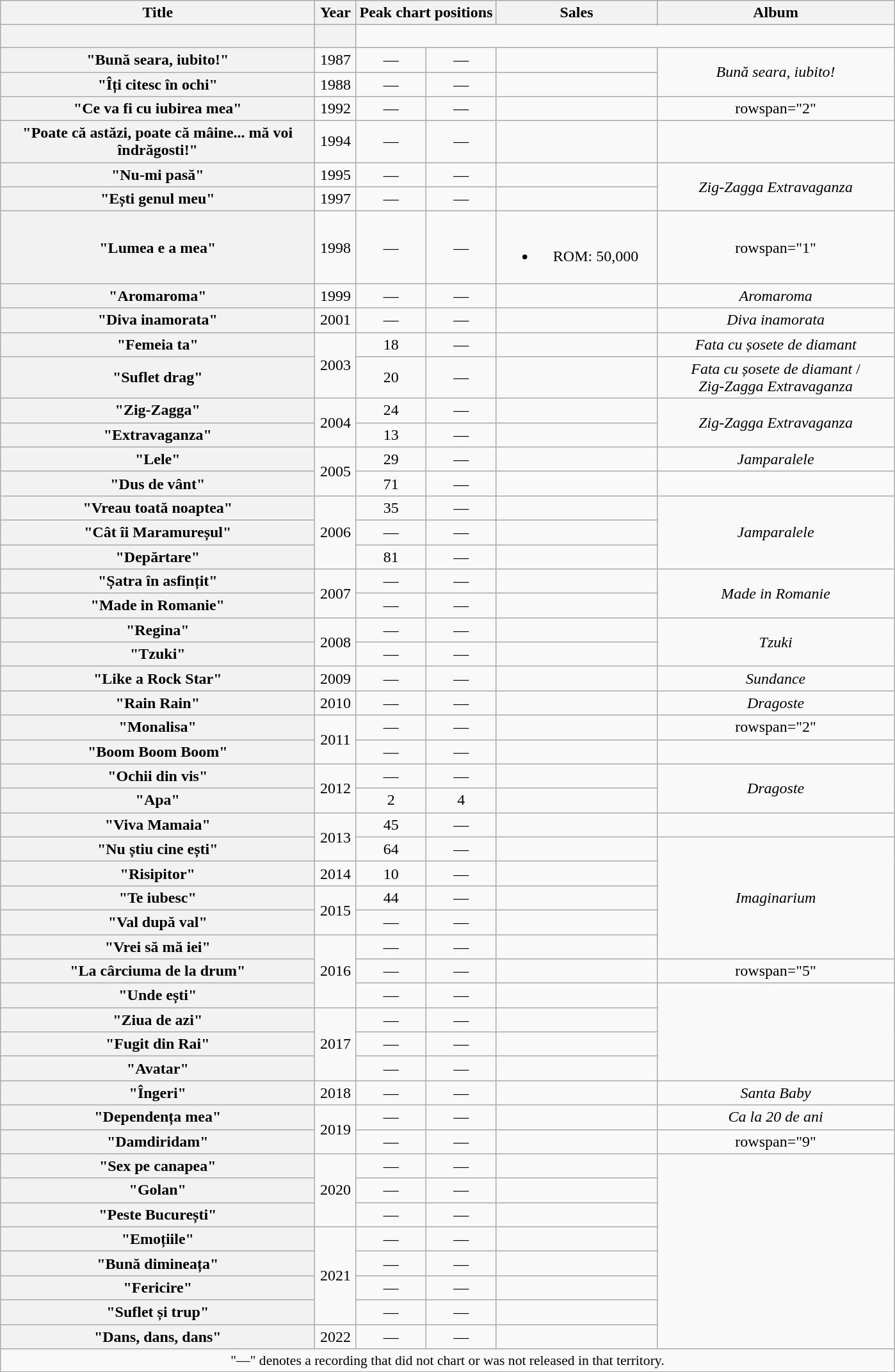<table class="wikitable plainrowheaders" style="text-align:center;">
<tr>
<th scope="col" rowspan="2" style="width:20em;">Title</th>
<th scope="col" rowspan="2" style="width:1em;">Year</th>
<th colspan="2" scope="col">Peak chart positions</th>
<th scope="col" rowspan="2" style="width:10em;">Sales</th>
<th scope="col" rowspan="2" style="width:15em;">Album</th>
</tr>
<tr>
</tr>
<tr>
<th scope="col" style="width:2.5em;font-size:90%;"><a href='#'></a><br></th>
<th scope="col" style="width:2.5em;font-size:90%;"><a href='#'></a><br></th>
</tr>
<tr>
<th scope="row">"Bună seara, iubito!"</th>
<td rowspan="1">1987</td>
<td>—</td>
<td>—</td>
<td></td>
<td rowspan="2"><em>Bună seara, iubito!</em></td>
</tr>
<tr>
<th scope="row">"Îți citesc în ochi"</th>
<td rowspan="1">1988</td>
<td>—</td>
<td>—</td>
<td></td>
</tr>
<tr>
<th scope="row">"Ce va fi cu iubirea mea"</th>
<td rowspan="1">1992</td>
<td>—</td>
<td>—</td>
<td></td>
<td>rowspan="2" </td>
</tr>
<tr>
<th scope="row">"Poate că astăzi, poate că mâine... mă voi îndrăgosti!"<br></th>
<td rowspan="1">1994</td>
<td>—</td>
<td>—</td>
<td></td>
</tr>
<tr>
<th scope="row">"Nu-mi pasă"<br></th>
<td rowspan="1">1995</td>
<td>—</td>
<td>—</td>
<td></td>
<td rowspan="2"><em>Zig-Zagga Extravaganza</em></td>
</tr>
<tr>
<th scope="row">"Ești genul meu"</th>
<td rowspan="1">1997</td>
<td>—</td>
<td>—</td>
<td></td>
</tr>
<tr>
<th scope="row">"Lumea e a mea"<br></th>
<td rowspan="1">1998</td>
<td>—</td>
<td>—</td>
<td><br><ul><li>ROM: 50,000</li></ul></td>
<td>rowspan="1" </td>
</tr>
<tr>
<th scope="row">"Aromaroma"</th>
<td rowspan="1">1999</td>
<td>—</td>
<td>—</td>
<td></td>
<td><em>Aromaroma</em></td>
</tr>
<tr>
<th scope="row">"Diva inamorata"</th>
<td rowspan="1">2001</td>
<td>—</td>
<td>—</td>
<td></td>
<td><em>Diva inamorata</em></td>
</tr>
<tr>
<th scope="row">"Femeia ta"</th>
<td rowspan="2">2003</td>
<td>18</td>
<td>—</td>
<td></td>
<td rowspan="1"><em>Fata cu șosete de diamant</em></td>
</tr>
<tr>
<th scope="row">"Suflet drag"</th>
<td>20</td>
<td>—</td>
<td></td>
<td rowspan="1"><em>Fata cu șosete de diamant</em> /<br><em>Zig-Zagga Extravaganza</em></td>
</tr>
<tr>
<th scope="row">"Zig-Zagga"</th>
<td rowspan="2">2004</td>
<td>24</td>
<td>—</td>
<td></td>
<td rowspan="2"><em>Zig-Zagga Extravaganza</em></td>
</tr>
<tr>
<th scope="row">"Extravaganza"</th>
<td>13</td>
<td>—</td>
<td></td>
</tr>
<tr>
<th scope="row">"Lele"</th>
<td rowspan="2">2005</td>
<td>29</td>
<td>—</td>
<td></td>
<td rowspan="1"><em>Jamparalele</em></td>
</tr>
<tr>
<th scope="row">"Dus de vânt"<br></th>
<td>71</td>
<td>—</td>
<td></td>
<td></td>
</tr>
<tr>
<th scope="row">"Vreau toată noaptea"</th>
<td rowspan="3">2006</td>
<td>35</td>
<td>—</td>
<td></td>
<td rowspan="3"><em>Jamparalele</em></td>
</tr>
<tr>
<th scope="row">"Cât îi Maramureșul"</th>
<td>—</td>
<td>—</td>
<td></td>
</tr>
<tr>
<th scope="row">"Depărtare"</th>
<td>81</td>
<td>—</td>
<td></td>
</tr>
<tr>
<th scope="row">"Șatra în asfințit"<br></th>
<td rowspan="2">2007</td>
<td>—</td>
<td>—</td>
<td></td>
<td rowspan="2"><em>Made in Romanie</em></td>
</tr>
<tr>
<th scope="row">"Made in Romanie"<br></th>
<td>—</td>
<td>—</td>
<td></td>
</tr>
<tr>
<th scope="row">"Regina"<br></th>
<td rowspan="2">2008</td>
<td>—</td>
<td>—</td>
<td></td>
<td rowspan="2"><em>Tzuki</em></td>
</tr>
<tr>
<th scope="row">"Tzuki"</th>
<td>—</td>
<td>—</td>
<td></td>
</tr>
<tr>
<th scope="row">"Like a Rock Star"</th>
<td rowspan="1">2009</td>
<td>—</td>
<td>—</td>
<td></td>
<td><em>Sundance</em></td>
</tr>
<tr>
<th scope="row">"Rain Rain"</th>
<td rowspan="1">2010</td>
<td>—</td>
<td>—</td>
<td></td>
<td><em>Dragoste</em></td>
</tr>
<tr>
<th scope="row">"Monalisa"<br></th>
<td rowspan="2">2011</td>
<td>—</td>
<td>—</td>
<td></td>
<td>rowspan="2"</td>
</tr>
<tr>
<th scope="row">"Boom Boom Boom"</th>
<td>—</td>
<td>—</td>
<td></td>
</tr>
<tr>
<th scope="row">"Ochii din vis"<br></th>
<td rowspan="2">2012</td>
<td>—</td>
<td>—</td>
<td></td>
<td rowspan="2"><em>Dragoste</em></td>
</tr>
<tr>
<th scope="row">"Apa"<br></th>
<td>2</td>
<td>4</td>
<td></td>
</tr>
<tr>
<th scope="row">"Viva Mamaia"<br></th>
<td rowspan="2">2013</td>
<td>45</td>
<td>—</td>
<td></td>
<td></td>
</tr>
<tr>
<th scope="row">"Nu știu cine ești"<br></th>
<td>64</td>
<td>—</td>
<td></td>
<td rowspan="5"><em>Imaginarium</em></td>
</tr>
<tr>
<th scope="row">"Risipitor"</th>
<td rowspan="1">2014</td>
<td>10</td>
<td>—</td>
<td></td>
</tr>
<tr>
<th scope="row">"Te iubesc"<br></th>
<td rowspan="2">2015</td>
<td>44</td>
<td>—</td>
<td></td>
</tr>
<tr>
<th scope="row">"Val după val"</th>
<td>—</td>
<td>—</td>
<td></td>
</tr>
<tr>
<th scope="row">"Vrei să mă iei"<br></th>
<td rowspan="3">2016</td>
<td>—</td>
<td>—</td>
<td></td>
</tr>
<tr>
<th scope="row">"La cârciuma de la drum"<br></th>
<td>—</td>
<td>—</td>
<td></td>
<td>rowspan="5" </td>
</tr>
<tr>
<th scope="row">"Unde ești"<br></th>
<td>—</td>
<td>—</td>
<td></td>
</tr>
<tr>
<th scope="row">"Ziua de azi"</th>
<td rowspan="3">2017</td>
<td>—</td>
<td>—</td>
<td></td>
</tr>
<tr>
<th scope="row">"Fugit din Rai"</th>
<td>—</td>
<td>—</td>
<td></td>
</tr>
<tr>
<th scope="row">"Avatar"</th>
<td>—</td>
<td>—</td>
<td></td>
</tr>
<tr>
<th scope="row">"Îngeri"</th>
<td rowspan="1">2018</td>
<td>—</td>
<td>—</td>
<td></td>
<td><em>Santa Baby</em></td>
</tr>
<tr>
<th scope="row">"Dependența mea"<br></th>
<td rowspan="2">2019</td>
<td>—</td>
<td>—</td>
<td></td>
<td><em>Ca la 20 de ani</em></td>
</tr>
<tr>
<th scope="row">"Damdiridam"</th>
<td>—</td>
<td>—</td>
<td></td>
<td>rowspan="9" </td>
</tr>
<tr>
<th scope="row">"Sex pe canapea"</th>
<td rowspan="3">2020</td>
<td>—</td>
<td>—</td>
<td></td>
</tr>
<tr>
<th scope="row">"Golan"<br></th>
<td>—</td>
<td>—</td>
<td></td>
</tr>
<tr>
<th scope="row">"Peste București"<br></th>
<td>—</td>
<td>—</td>
<td></td>
</tr>
<tr>
<th scope="row">"Emoțiile"</th>
<td rowspan="4">2021</td>
<td>—</td>
<td>—</td>
<td></td>
</tr>
<tr>
<th scope="row">"Bună dimineața"<br></th>
<td>—</td>
<td>—</td>
<td></td>
</tr>
<tr>
<th scope="row">"Fericire"<br></th>
<td>—</td>
<td>—</td>
<td></td>
</tr>
<tr>
<th scope="row">"Suflet și trup"<br></th>
<td>—</td>
<td>—</td>
<td></td>
</tr>
<tr>
<th scope="row">"Dans, dans, dans"</th>
<td rowspan="1">2022</td>
<td>—</td>
<td>—</td>
<td></td>
</tr>
<tr>
<td colspan="18" style="font-size:90%">"—" denotes a recording that did not chart or was not released in that territory.</td>
</tr>
</table>
